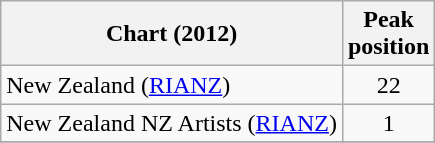<table class="wikitable sortable">
<tr>
<th align="left">Chart (2012)</th>
<th align="left">Peak<br>position</th>
</tr>
<tr>
<td align="left">New Zealand (<a href='#'>RIANZ</a>)</td>
<td align="center">22</td>
</tr>
<tr>
<td align="left">New Zealand NZ Artists (<a href='#'>RIANZ</a>)</td>
<td align="center">1</td>
</tr>
<tr>
</tr>
</table>
